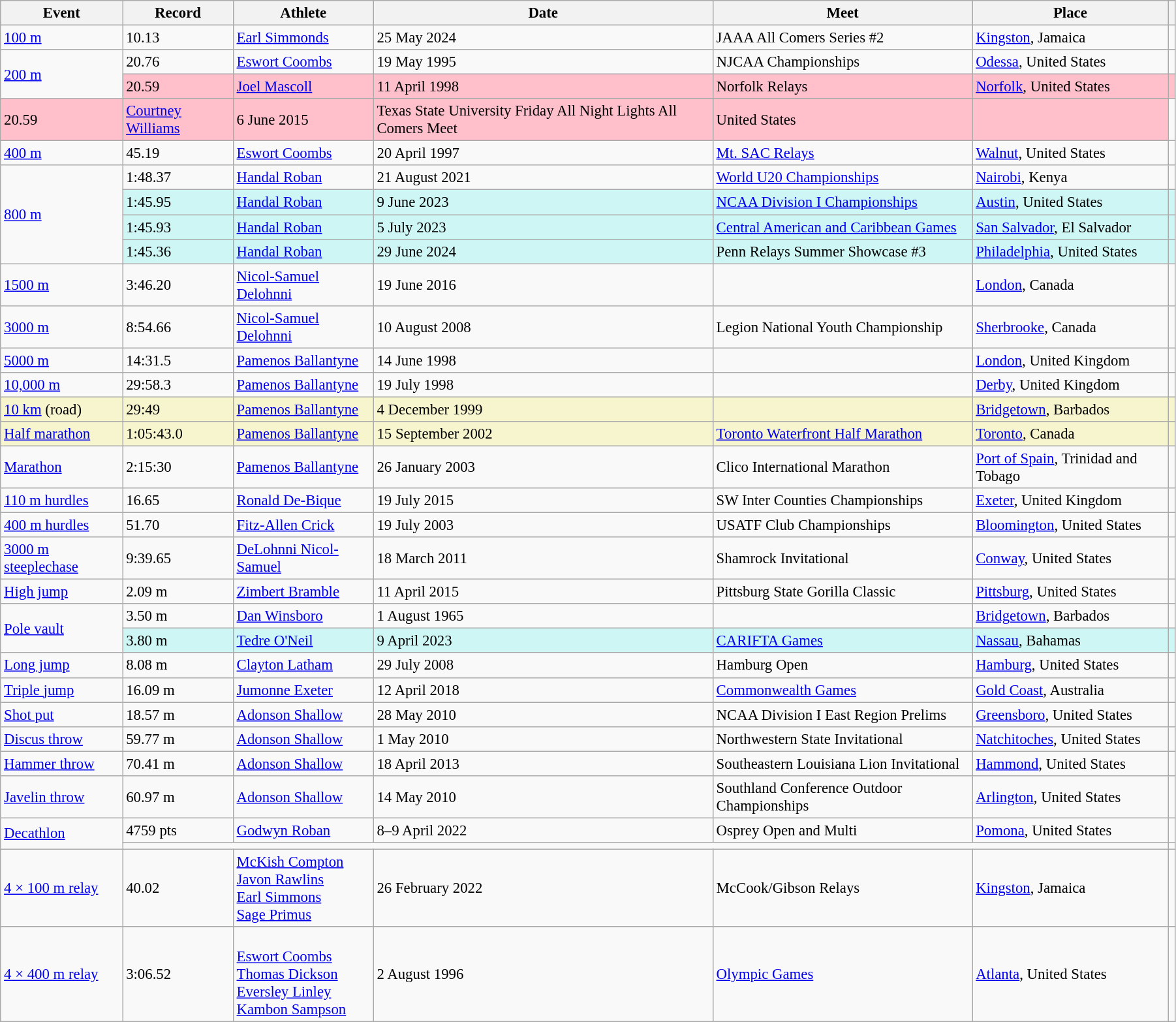<table class="wikitable" style="font-size:95%; width: 95%;">
<tr>
<th>Event</th>
<th>Record</th>
<th>Athlete</th>
<th>Date</th>
<th>Meet</th>
<th>Place</th>
<th></th>
</tr>
<tr>
<td><a href='#'>100 m</a></td>
<td>10.13 </td>
<td><a href='#'>Earl Simmonds</a></td>
<td>25 May 2024</td>
<td>JAAA All Comers Series #2</td>
<td><a href='#'>Kingston</a>, Jamaica</td>
<td></td>
</tr>
<tr>
<td rowspan=3><a href='#'>200 m</a></td>
<td>20.76 </td>
<td><a href='#'>Eswort Coombs</a></td>
<td>19 May 1995</td>
<td>NJCAA Championships</td>
<td><a href='#'>Odessa</a>, United States</td>
<td></td>
</tr>
<tr style="background:pink">
<td>20.59 </td>
<td><a href='#'>Joel Mascoll</a></td>
<td>11 April 1998</td>
<td>Norfolk Relays</td>
<td><a href='#'>Norfolk</a>, United States</td>
<td></td>
</tr>
<tr>
</tr>
<tr style="background:pink">
<td>20.59 </td>
<td><a href='#'>Courtney Williams</a></td>
<td>6 June 2015</td>
<td>Texas State University Friday All Night Lights All Comers Meet</td>
<td>United States</td>
<td></td>
</tr>
<tr>
<td><a href='#'>400 m</a></td>
<td>45.19</td>
<td><a href='#'>Eswort Coombs</a></td>
<td>20 April 1997</td>
<td><a href='#'>Mt. SAC Relays</a></td>
<td><a href='#'>Walnut</a>, United States</td>
<td></td>
</tr>
<tr>
<td rowspan=4><a href='#'>800 m</a></td>
<td>1:48.37</td>
<td><a href='#'>Handal Roban</a></td>
<td>21 August 2021</td>
<td><a href='#'>World U20 Championships</a></td>
<td><a href='#'>Nairobi</a>, Kenya</td>
<td></td>
</tr>
<tr style="background:#cef6f5;">
<td>1:45.95</td>
<td><a href='#'>Handal Roban</a></td>
<td>9 June 2023</td>
<td><a href='#'>NCAA Division I Championships</a></td>
<td><a href='#'>Austin</a>, United States</td>
<td></td>
</tr>
<tr style="background:#cef6f5;">
<td>1:45.93</td>
<td><a href='#'>Handal Roban</a></td>
<td>5 July 2023</td>
<td><a href='#'>Central American and Caribbean Games</a></td>
<td><a href='#'>San Salvador</a>, El Salvador</td>
<td></td>
</tr>
<tr style="background:#cef6f5;">
<td>1:45.36</td>
<td><a href='#'>Handal Roban</a></td>
<td>29 June 2024</td>
<td>Penn Relays Summer Showcase #3</td>
<td><a href='#'>Philadelphia</a>, United States</td>
<td></td>
</tr>
<tr>
<td><a href='#'>1500 m</a></td>
<td>3:46.20</td>
<td><a href='#'>Nicol-Samuel Delohnni</a></td>
<td>19 June 2016</td>
<td></td>
<td><a href='#'>London</a>, Canada</td>
<td></td>
</tr>
<tr>
<td><a href='#'>3000 m</a></td>
<td>8:54.66</td>
<td><a href='#'>Nicol-Samuel Delohnni</a></td>
<td>10 August 2008</td>
<td>Legion National Youth Championship</td>
<td><a href='#'>Sherbrooke</a>, Canada</td>
<td></td>
</tr>
<tr>
<td><a href='#'>5000 m</a></td>
<td>14:31.5 </td>
<td><a href='#'>Pamenos Ballantyne</a></td>
<td>14 June 1998</td>
<td></td>
<td><a href='#'>London</a>, United Kingdom</td>
<td></td>
</tr>
<tr>
<td><a href='#'>10,000 m</a></td>
<td>29:58.3 </td>
<td><a href='#'>Pamenos Ballantyne</a></td>
<td>19 July 1998</td>
<td></td>
<td><a href='#'>Derby</a>, United Kingdom</td>
<td></td>
</tr>
<tr style="background:#f6F5CE;">
<td><a href='#'>10 km</a> (road)</td>
<td>29:49</td>
<td><a href='#'>Pamenos Ballantyne</a></td>
<td>4 December 1999</td>
<td></td>
<td><a href='#'>Bridgetown</a>, Barbados</td>
<td></td>
</tr>
<tr style="background:#f6F5CE;">
<td><a href='#'>Half marathon</a></td>
<td>1:05:43.0 </td>
<td><a href='#'>Pamenos Ballantyne</a></td>
<td>15 September 2002</td>
<td><a href='#'>Toronto Waterfront Half Marathon</a></td>
<td><a href='#'>Toronto</a>, Canada</td>
<td></td>
</tr>
<tr>
<td><a href='#'>Marathon</a></td>
<td>2:15:30</td>
<td><a href='#'>Pamenos Ballantyne</a></td>
<td>26 January 2003</td>
<td>Clico International Marathon</td>
<td><a href='#'>Port of Spain</a>, Trinidad and Tobago</td>
<td></td>
</tr>
<tr>
<td><a href='#'>110 m hurdles</a></td>
<td>16.65 </td>
<td><a href='#'>Ronald De-Bique</a></td>
<td>19 July 2015</td>
<td>SW Inter Counties Championships</td>
<td><a href='#'>Exeter</a>, United Kingdom</td>
<td></td>
</tr>
<tr>
<td><a href='#'>400 m hurdles</a></td>
<td>51.70</td>
<td><a href='#'>Fitz-Allen Crick</a></td>
<td>19 July 2003</td>
<td>USATF Club Championships</td>
<td><a href='#'>Bloomington</a>, United States</td>
<td></td>
</tr>
<tr>
<td><a href='#'>3000 m steeplechase</a></td>
<td>9:39.65</td>
<td><a href='#'>DeLohnni Nicol-Samuel</a></td>
<td>18 March 2011</td>
<td>Shamrock Invitational</td>
<td><a href='#'>Conway</a>, United States</td>
<td></td>
</tr>
<tr>
<td><a href='#'>High jump</a></td>
<td>2.09 m</td>
<td><a href='#'>Zimbert Bramble</a></td>
<td>11 April 2015</td>
<td>Pittsburg State Gorilla Classic</td>
<td><a href='#'>Pittsburg</a>, United States</td>
<td></td>
</tr>
<tr>
<td rowspan=2><a href='#'>Pole vault</a></td>
<td>3.50 m</td>
<td><a href='#'>Dan Winsboro</a></td>
<td>1 August 1965</td>
<td></td>
<td><a href='#'>Bridgetown</a>, Barbados</td>
<td></td>
</tr>
<tr style="background:#cef6f5;">
<td>3.80 m</td>
<td><a href='#'>Tedre O'Neil</a></td>
<td>9 April 2023</td>
<td><a href='#'>CARIFTA Games</a></td>
<td><a href='#'>Nassau</a>, Bahamas</td>
<td></td>
</tr>
<tr>
<td><a href='#'>Long jump</a></td>
<td>8.08 m </td>
<td><a href='#'>Clayton Latham</a></td>
<td>29 July 2008</td>
<td>Hamburg Open</td>
<td><a href='#'>Hamburg</a>, United States</td>
<td></td>
</tr>
<tr>
<td><a href='#'>Triple jump</a></td>
<td>16.09 m </td>
<td><a href='#'>Jumonne Exeter</a></td>
<td>12 April 2018</td>
<td><a href='#'>Commonwealth Games</a></td>
<td><a href='#'>Gold Coast</a>, Australia</td>
<td></td>
</tr>
<tr>
<td><a href='#'>Shot put</a></td>
<td>18.57 m</td>
<td><a href='#'>Adonson Shallow</a></td>
<td>28 May 2010</td>
<td>NCAA Division I East Region Prelims</td>
<td><a href='#'>Greensboro</a>, United States</td>
<td></td>
</tr>
<tr>
<td><a href='#'>Discus throw</a></td>
<td>59.77 m</td>
<td><a href='#'>Adonson Shallow</a></td>
<td>1 May 2010</td>
<td>Northwestern State Invitational</td>
<td><a href='#'>Natchitoches</a>, United States</td>
<td></td>
</tr>
<tr>
<td><a href='#'>Hammer throw</a></td>
<td>70.41 m</td>
<td><a href='#'>Adonson Shallow</a></td>
<td>18 April 2013</td>
<td>Southeastern Louisiana Lion Invitational</td>
<td><a href='#'>Hammond</a>, United States</td>
<td></td>
</tr>
<tr>
<td><a href='#'>Javelin throw</a></td>
<td>60.97 m</td>
<td><a href='#'>Adonson Shallow</a></td>
<td>14 May 2010</td>
<td>Southland Conference Outdoor Championships</td>
<td><a href='#'>Arlington</a>, United States</td>
<td></td>
</tr>
<tr>
<td rowspan=2><a href='#'>Decathlon</a></td>
<td>4759 pts</td>
<td><a href='#'>Godwyn Roban</a></td>
<td>8–9 April 2022</td>
<td>Osprey Open and Multi</td>
<td><a href='#'>Pomona</a>, United States</td>
<td></td>
</tr>
<tr>
<td colspan=5></td>
<td></td>
</tr>
<tr>
<td><a href='#'>4 × 100 m relay</a></td>
<td>40.02</td>
<td><a href='#'>McKish Compton</a><br><a href='#'>Javon Rawlins</a><br><a href='#'>Earl Simmons</a><br><a href='#'>Sage Primus</a></td>
<td>26 February 2022</td>
<td>McCook/Gibson Relays</td>
<td><a href='#'>Kingston</a>, Jamaica</td>
</tr>
<tr>
<td><a href='#'>4 × 400 m relay</a></td>
<td>3:06.52</td>
<td><br><a href='#'>Eswort Coombs</a><br><a href='#'>Thomas Dickson</a><br><a href='#'>Eversley Linley</a><br><a href='#'>Kambon Sampson</a></td>
<td>2 August 1996</td>
<td><a href='#'>Olympic Games</a></td>
<td><a href='#'>Atlanta</a>, United States</td>
<td></td>
</tr>
</table>
